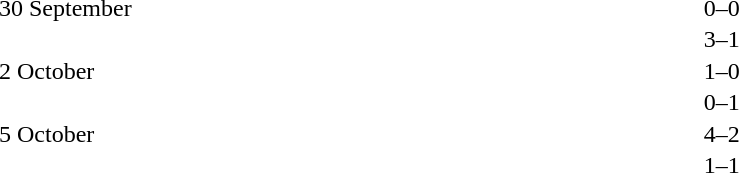<table cellspacing=1 width=85%>
<tr>
<th width=15%></th>
<th width=25%></th>
<th width=10%></th>
<th width=25%></th>
<th width=25%></th>
</tr>
<tr>
<td>30 September</td>
<td align=right></td>
<td align=center>0–0</td>
<td></td>
<td></td>
</tr>
<tr>
<td></td>
<td align=right></td>
<td align=center>3–1</td>
<td></td>
<td></td>
</tr>
<tr>
<td>2 October</td>
<td align=right></td>
<td align=center>1–0</td>
<td></td>
<td></td>
</tr>
<tr>
<td></td>
<td align=right></td>
<td align=center>0–1</td>
<td></td>
<td></td>
</tr>
<tr>
<td>5 October</td>
<td align=right></td>
<td align=center>4–2</td>
<td></td>
<td></td>
</tr>
<tr>
<td></td>
<td align=right></td>
<td align=center>1–1</td>
<td></td>
<td></td>
</tr>
</table>
